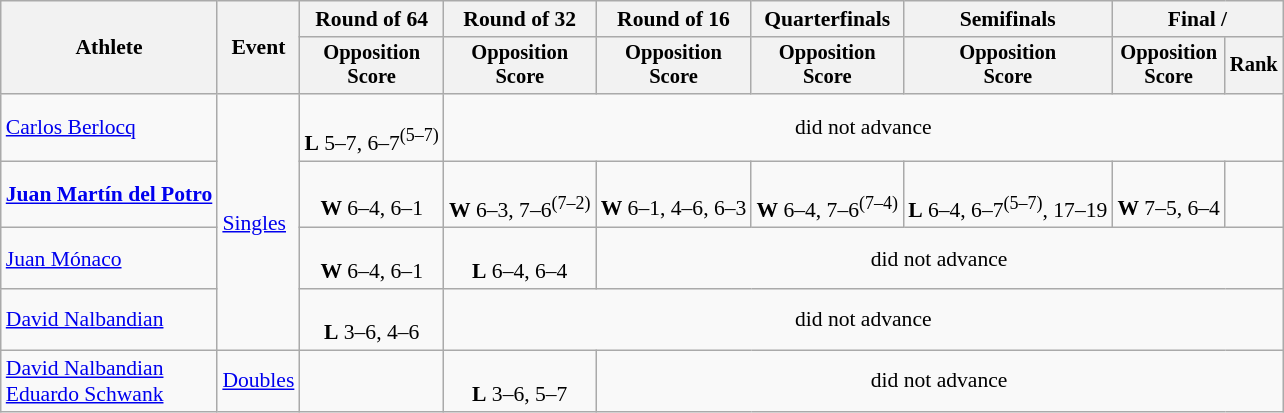<table class=wikitable style="font-size:90%">
<tr>
<th rowspan="2">Athlete</th>
<th rowspan="2">Event</th>
<th>Round of 64</th>
<th>Round of 32</th>
<th>Round of 16</th>
<th>Quarterfinals</th>
<th>Semifinals</th>
<th colspan=2>Final / </th>
</tr>
<tr style="font-size:95%">
<th>Opposition<br>Score</th>
<th>Opposition<br>Score</th>
<th>Opposition<br>Score</th>
<th>Opposition<br>Score</th>
<th>Opposition<br>Score</th>
<th>Opposition<br>Score</th>
<th>Rank</th>
</tr>
<tr align=center>
<td align=left><a href='#'>Carlos Berlocq</a></td>
<td align=left rowspan=4><a href='#'>Singles</a></td>
<td><br><strong>L</strong> 5–7, 6–7<sup>(5–7)</sup></td>
<td colspan=6>did not advance</td>
</tr>
<tr align=center>
<td align=left><strong><a href='#'>Juan Martín del Potro</a></strong></td>
<td><br><strong>W</strong> 6–4, 6–1</td>
<td><br><strong>W</strong> 6–3, 7–6<sup>(7–2)</sup></td>
<td><br><strong>W</strong> 6–1, 4–6, 6–3</td>
<td><br><strong>W</strong> 6–4, 7–6<sup>(7–4)</sup></td>
<td><br><strong>L</strong> 6–4, 6–7<sup>(5–7)</sup>, 17–19</td>
<td><br><strong>W</strong> 7–5, 6–4</td>
<td></td>
</tr>
<tr align=center>
<td align=left><a href='#'>Juan Mónaco</a></td>
<td><br><strong>W</strong> 6–4, 6–1</td>
<td><br><strong>L</strong> 6–4, 6–4</td>
<td colspan=5>did not advance</td>
</tr>
<tr align=center>
<td align=left><a href='#'>David Nalbandian</a></td>
<td><br><strong>L</strong> 3–6, 4–6</td>
<td colspan=6>did not advance</td>
</tr>
<tr align=center>
<td align=left><a href='#'>David Nalbandian</a><br><a href='#'>Eduardo Schwank</a></td>
<td align=left><a href='#'>Doubles</a></td>
<td></td>
<td><br><strong>L</strong> 3–6, 5–7</td>
<td colspan=5>did not advance</td>
</tr>
</table>
